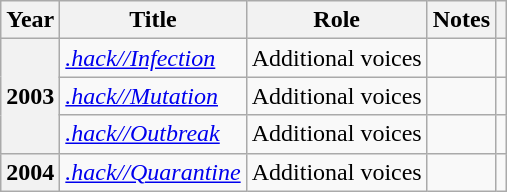<table class="wikitable sortable plainrowheaders">
<tr>
<th scope="col">Year</th>
<th scope="col">Title</th>
<th scope="col">Role</th>
<th scope="col" class="unsortable">Notes</th>
<th scope="col" class="unsortable"></th>
</tr>
<tr>
<th scope="row" rowspan="3">2003</th>
<td><em><a href='#'>.hack//Infection</a></em></td>
<td>Additional voices</td>
<td></td>
<td></td>
</tr>
<tr>
<td><em><a href='#'>.hack//Mutation</a></em></td>
<td>Additional voices</td>
<td></td>
<td></td>
</tr>
<tr>
<td><em><a href='#'>.hack//Outbreak</a></em></td>
<td>Additional voices</td>
<td></td>
<td></td>
</tr>
<tr>
<th scope="row">2004</th>
<td><em><a href='#'>.hack//Quarantine</a></em></td>
<td>Additional voices</td>
<td></td>
<td></td>
</tr>
</table>
